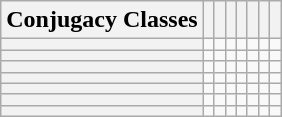<table class="wikitable" border="1">
<tr>
<th>Conjugacy Classes</th>
<th></th>
<th></th>
<th></th>
<th></th>
<th></th>
<th></th>
<th></th>
</tr>
<tr>
<th></th>
<td></td>
<td></td>
<td></td>
<td></td>
<td></td>
<td></td>
<td></td>
</tr>
<tr>
<th></th>
<td></td>
<td></td>
<td></td>
<td></td>
<td></td>
<td></td>
<td></td>
</tr>
<tr>
<th></th>
<td></td>
<td></td>
<td></td>
<td></td>
<td></td>
<td></td>
<td></td>
</tr>
<tr>
<th></th>
<td></td>
<td></td>
<td></td>
<td></td>
<td></td>
<td></td>
<td></td>
</tr>
<tr>
<th></th>
<td></td>
<td></td>
<td></td>
<td></td>
<td></td>
<td></td>
<td></td>
</tr>
<tr>
<th></th>
<td></td>
<td></td>
<td></td>
<td></td>
<td></td>
<td></td>
<td></td>
</tr>
<tr>
<th></th>
<td></td>
<td></td>
<td></td>
<td></td>
<td></td>
<td></td>
<td></td>
</tr>
</table>
